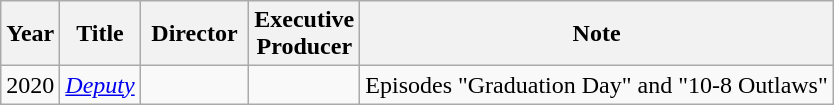<table class="wikitable plainrowheaders">
<tr>
<th>Year</th>
<th>Title</th>
<th style="width:65px;">Director</th>
<th style="width:65px;">Executive<br>Producer</th>
<th>Note</th>
</tr>
<tr>
<td>2020</td>
<td><em><a href='#'>Deputy</a></em></td>
<td></td>
<td></td>
<td>Episodes "Graduation Day" and "10-8 Outlaws"</td>
</tr>
</table>
